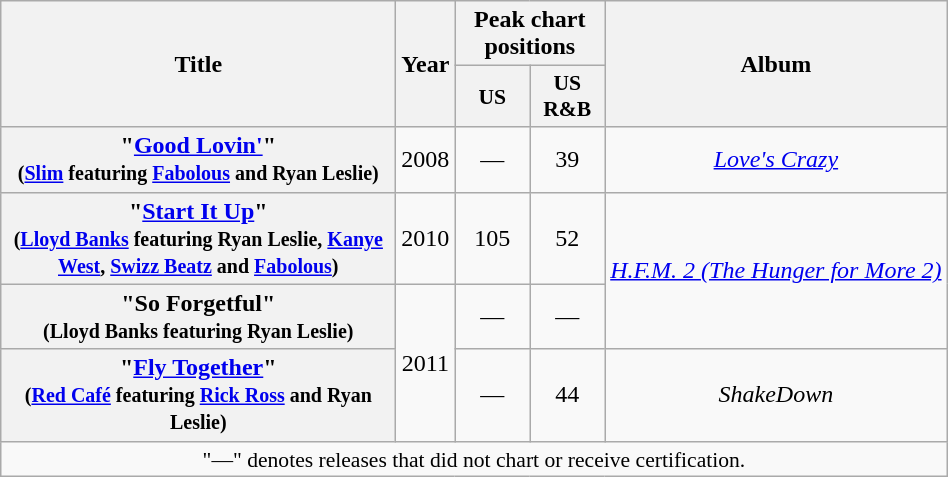<table class="wikitable plainrowheaders" style="text-align:center;">
<tr>
<th scope="col" rowspan="2" style="width:16em;">Title</th>
<th scope="col" rowspan="2">Year</th>
<th scope="col" colspan="2">Peak chart positions</th>
<th scope="col" rowspan="2">Album</th>
</tr>
<tr>
<th scope="col" style="width:3em;font-size:90%;">US</th>
<th scope="col" style="width:3em;font-size:90%;">US R&B</th>
</tr>
<tr>
<th scope="row">"<a href='#'>Good Lovin'</a>"<br><small>(<a href='#'>Slim</a> featuring <a href='#'>Fabolous</a> and Ryan Leslie)</small></th>
<td>2008</td>
<td>—</td>
<td>39</td>
<td><em><a href='#'>Love's Crazy</a></em></td>
</tr>
<tr>
<th scope="row">"<a href='#'>Start It Up</a>"<br><small>(<a href='#'>Lloyd Banks</a> featuring Ryan Leslie, <a href='#'>Kanye West</a>, <a href='#'>Swizz Beatz</a> and <a href='#'>Fabolous</a>)</small></th>
<td>2010</td>
<td>105</td>
<td>52</td>
<td rowspan="2"><em><a href='#'>H.F.M. 2 (The Hunger for More 2)</a></em></td>
</tr>
<tr>
<th scope="row">"So Forgetful"<br><small>(Lloyd Banks featuring Ryan Leslie)</small></th>
<td rowspan="2">2011</td>
<td>—</td>
<td>—</td>
</tr>
<tr>
<th scope="row">"<a href='#'>Fly Together</a>"<br><small>(<a href='#'>Red Café</a> featuring <a href='#'>Rick Ross</a> and Ryan Leslie)</small></th>
<td>—</td>
<td>44</td>
<td><em>ShakeDown</em></td>
</tr>
<tr>
<td colspan="14" style="font-size:90%">"—" denotes releases that did not chart or receive certification.</td>
</tr>
</table>
